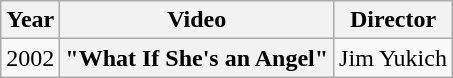<table class="wikitable plainrowheaders">
<tr>
<th>Year</th>
<th>Video</th>
<th>Director</th>
</tr>
<tr>
<td>2002</td>
<th scope="row">"What If She's an Angel"</th>
<td>Jim Yukich</td>
</tr>
</table>
